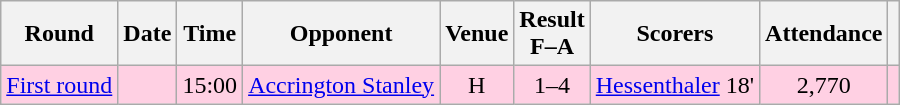<table class="wikitable" style="text-align:center">
<tr>
<th>Round</th>
<th>Date</th>
<th>Time</th>
<th>Opponent</th>
<th>Venue</th>
<th>Result<br>F–A</th>
<th>Scorers</th>
<th>Attendance</th>
<th></th>
</tr>
<tr bgcolor="#ffd0e3">
<td><a href='#'>First round</a></td>
<td></td>
<td>15:00</td>
<td><a href='#'>Accrington Stanley</a></td>
<td>H</td>
<td>1–4</td>
<td><a href='#'>Hessenthaler</a> 18'</td>
<td>2,770</td>
<td></td>
</tr>
</table>
